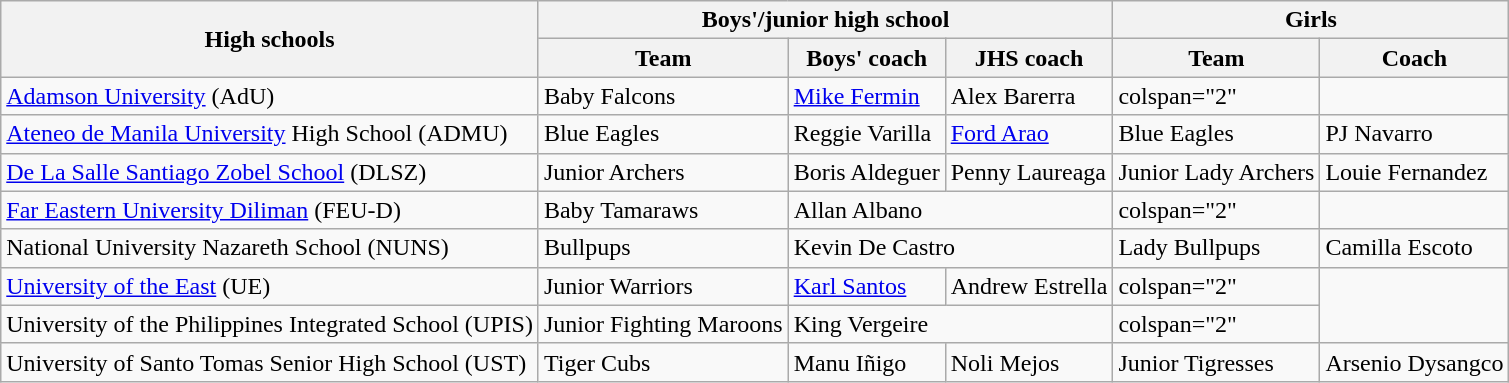<table class="wikitable">
<tr>
<th rowspan="2">High schools</th>
<th colspan="3">Boys'/junior high school</th>
<th colspan="2">Girls</th>
</tr>
<tr>
<th>Team</th>
<th>Boys' coach</th>
<th>JHS coach</th>
<th>Team</th>
<th>Coach</th>
</tr>
<tr>
<td><a href='#'>Adamson University</a> (AdU)</td>
<td>Baby Falcons</td>
<td> <a href='#'>Mike Fermin</a></td>
<td> Alex Barerra</td>
<td>colspan="2" </td>
</tr>
<tr>
<td><a href='#'>Ateneo de Manila University</a> High School (ADMU)</td>
<td>Blue Eagles</td>
<td> Reggie Varilla</td>
<td> <a href='#'>Ford Arao</a></td>
<td>Blue Eagles</td>
<td> PJ Navarro</td>
</tr>
<tr>
<td><a href='#'>De La Salle Santiago Zobel School</a> (DLSZ)</td>
<td>Junior Archers</td>
<td> Boris Aldeguer</td>
<td> Penny Laureaga</td>
<td>Junior Lady Archers</td>
<td> Louie Fernandez</td>
</tr>
<tr>
<td><a href='#'>Far Eastern University Diliman</a> (FEU-D)</td>
<td>Baby Tamaraws</td>
<td colspan="2"> Allan Albano</td>
<td>colspan="2" </td>
</tr>
<tr>
<td>National University Nazareth School (NUNS)</td>
<td>Bullpups</td>
<td colspan="2"> Kevin De Castro</td>
<td>Lady Bullpups</td>
<td> Camilla Escoto</td>
</tr>
<tr>
<td><a href='#'>University of the East</a> (UE)</td>
<td>Junior Warriors</td>
<td> <a href='#'>Karl Santos</a></td>
<td> Andrew Estrella</td>
<td>colspan="2" </td>
</tr>
<tr>
<td>University of the Philippines Integrated School (UPIS)</td>
<td>Junior Fighting Maroons</td>
<td colspan="2"> King Vergeire</td>
<td>colspan="2" </td>
</tr>
<tr>
<td>University of Santo Tomas Senior High School (UST)</td>
<td>Tiger Cubs</td>
<td> Manu Iñigo</td>
<td> Noli Mejos</td>
<td>Junior Tigresses</td>
<td> Arsenio Dysangco</td>
</tr>
</table>
